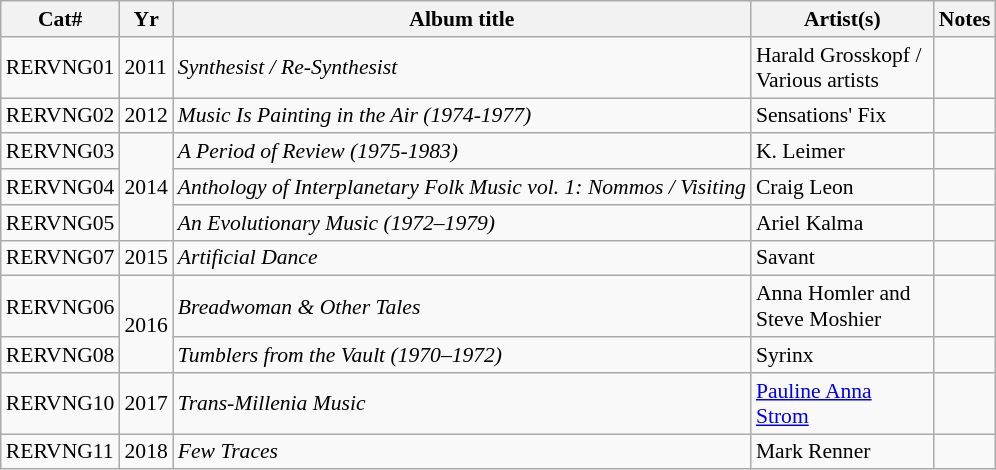<table class="wikitable sortable" style="text-align:left;font-size:90%;">
<tr>
<th>Cat#</th>
<th data-sort-type="date;">Yr</th>
<th>Album title</th>
<th style="width:8em;">Artist(s)</th>
<th>Notes</th>
</tr>
<tr>
<td>RERVNG01</td>
<td>2011</td>
<td><em>Synthesist / Re-Synthesist </em></td>
<td>Harald Grosskopf / Various artists</td>
<td></td>
</tr>
<tr>
<td>RERVNG02</td>
<td>2012</td>
<td><em>Music Is Painting in the Air (1974-1977)</em></td>
<td>Sensations' Fix</td>
<td></td>
</tr>
<tr>
<td>RERVNG03</td>
<td rowspan="3">2014</td>
<td><em>A Period of Review (1975-1983)</em></td>
<td>K. Leimer</td>
<td></td>
</tr>
<tr>
<td>RERVNG04</td>
<td><em>Anthology of Interplanetary Folk Music vol. 1: Nommos / Visiting</em></td>
<td>Craig Leon</td>
<td></td>
</tr>
<tr>
<td>RERVNG05</td>
<td><em> An Evolutionary Music (1972–1979)  </em></td>
<td>Ariel Kalma</td>
<td></td>
</tr>
<tr>
<td>RERVNG07</td>
<td>2015</td>
<td><em>Artificial Dance</em></td>
<td>Savant</td>
<td></td>
</tr>
<tr>
<td>RERVNG06</td>
<td rowspan="2">2016</td>
<td><em>Breadwoman & Other Tales</em></td>
<td>Anna Homler and Steve Moshier</td>
<td></td>
</tr>
<tr>
<td>RERVNG08</td>
<td><em>Tumblers from the Vault (1970–1972)</em></td>
<td>Syrinx</td>
<td></td>
</tr>
<tr>
<td>RERVNG10</td>
<td>2017</td>
<td><em>Trans-Millenia Music</em></td>
<td><a href='#'>Pauline Anna Strom</a></td>
<td></td>
</tr>
<tr>
<td>RERVNG11</td>
<td>2018</td>
<td><em>Few Traces</em></td>
<td>Mark Renner</td>
<td></td>
</tr>
</table>
